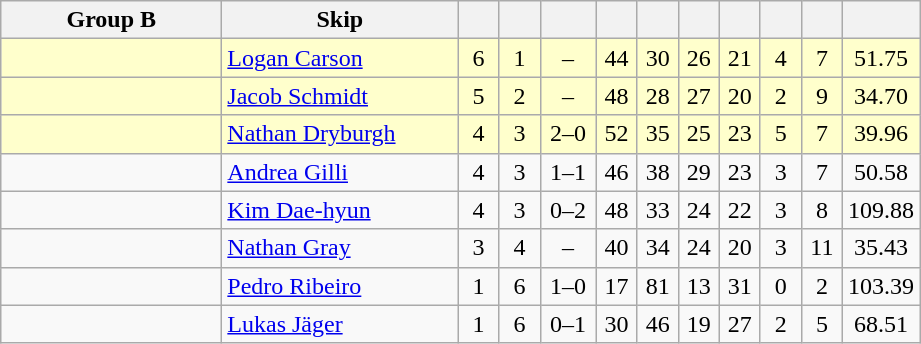<table class=wikitable style="text-align:center;">
<tr>
<th width=140>Group B</th>
<th width=150>Skip</th>
<th width=20></th>
<th width=20></th>
<th width=30></th>
<th width=20></th>
<th width=20></th>
<th width=20></th>
<th width=20></th>
<th width=20></th>
<th width=20></th>
<th width=20></th>
</tr>
<tr bgcolor=#ffffcc>
<td style="text-align:left;"></td>
<td style="text-align:left;"><a href='#'>Logan Carson</a></td>
<td>6</td>
<td>1</td>
<td>–</td>
<td>44</td>
<td>30</td>
<td>26</td>
<td>21</td>
<td>4</td>
<td>7</td>
<td>51.75</td>
</tr>
<tr bgcolor=#ffffcc>
<td style="text-align:left;"></td>
<td style="text-align:left;"><a href='#'>Jacob Schmidt</a></td>
<td>5</td>
<td>2</td>
<td>–</td>
<td>48</td>
<td>28</td>
<td>27</td>
<td>20</td>
<td>2</td>
<td>9</td>
<td>34.70</td>
</tr>
<tr bgcolor=#ffffcc>
<td style="text-align:left;"></td>
<td style="text-align:left;"><a href='#'>Nathan Dryburgh</a></td>
<td>4</td>
<td>3</td>
<td>2–0</td>
<td>52</td>
<td>35</td>
<td>25</td>
<td>23</td>
<td>5</td>
<td>7</td>
<td>39.96</td>
</tr>
<tr>
<td style="text-align:left;"></td>
<td style="text-align:left;"><a href='#'>Andrea Gilli</a></td>
<td>4</td>
<td>3</td>
<td>1–1</td>
<td>46</td>
<td>38</td>
<td>29</td>
<td>23</td>
<td>3</td>
<td>7</td>
<td>50.58</td>
</tr>
<tr>
<td style="text-align:left;"></td>
<td style="text-align:left;"><a href='#'>Kim Dae-hyun</a></td>
<td>4</td>
<td>3</td>
<td>0–2</td>
<td>48</td>
<td>33</td>
<td>24</td>
<td>22</td>
<td>3</td>
<td>8</td>
<td>109.88</td>
</tr>
<tr>
<td style="text-align:left;"></td>
<td style="text-align:left;"><a href='#'>Nathan Gray</a></td>
<td>3</td>
<td>4</td>
<td>–</td>
<td>40</td>
<td>34</td>
<td>24</td>
<td>20</td>
<td>3</td>
<td>11</td>
<td>35.43</td>
</tr>
<tr>
<td style="text-align:left;"></td>
<td style="text-align:left;"><a href='#'>Pedro Ribeiro</a></td>
<td>1</td>
<td>6</td>
<td>1–0</td>
<td>17</td>
<td>81</td>
<td>13</td>
<td>31</td>
<td>0</td>
<td>2</td>
<td>103.39</td>
</tr>
<tr>
<td style="text-align:left;"></td>
<td style="text-align:left;"><a href='#'>Lukas Jäger</a></td>
<td>1</td>
<td>6</td>
<td>0–1</td>
<td>30</td>
<td>46</td>
<td>19</td>
<td>27</td>
<td>2</td>
<td>5</td>
<td>68.51</td>
</tr>
</table>
